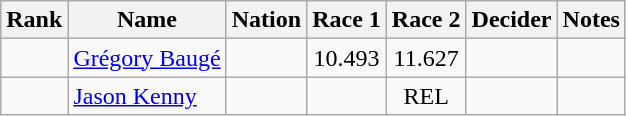<table class="wikitable sortable" style="text-align:center">
<tr>
<th>Rank</th>
<th>Name</th>
<th>Nation</th>
<th>Race 1</th>
<th>Race 2</th>
<th>Decider</th>
<th>Notes</th>
</tr>
<tr>
<td></td>
<td align=left><a href='#'>Grégory Baugé</a></td>
<td align=left></td>
<td>10.493</td>
<td>11.627</td>
<td></td>
<td></td>
</tr>
<tr>
<td></td>
<td align=left><a href='#'>Jason Kenny</a></td>
<td align=left></td>
<td></td>
<td>REL</td>
<td></td>
<td></td>
</tr>
</table>
